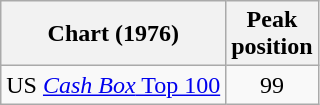<table class="wikitable">
<tr>
<th>Chart (1976)</th>
<th>Peak<br>position</th>
</tr>
<tr>
<td>US <a href='#'><em>Cash Box</em> Top 100</a></td>
<td align="center">99</td>
</tr>
</table>
